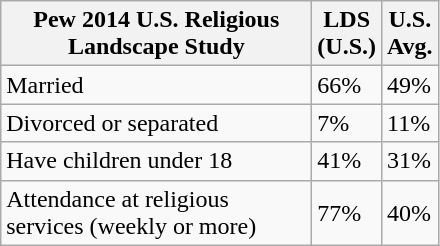<table class="wikitable floatright">
<tr>
<th style="width:200px;">Pew 2014 U.S. Religious Landscape Study</th>
<th width="25">LDS (U.S.)</th>
<th width="25">U.S. Avg.</th>
</tr>
<tr>
<td>Married</td>
<td>66%</td>
<td>49%</td>
</tr>
<tr>
<td>Divorced or separated</td>
<td>7%</td>
<td>11%</td>
</tr>
<tr>
<td>Have children under 18</td>
<td>41%</td>
<td>31%</td>
</tr>
<tr>
<td>Attendance at religious services (weekly or more)</td>
<td>77%</td>
<td>40%</td>
</tr>
</table>
